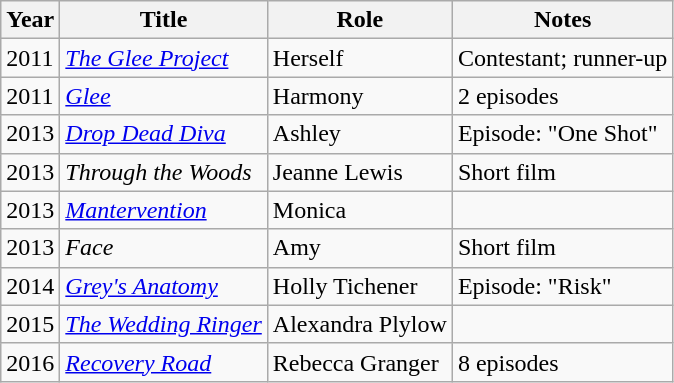<table class="wikitable sortable">
<tr>
<th>Year</th>
<th>Title</th>
<th>Role</th>
<th class="unsortable">Notes</th>
</tr>
<tr>
<td>2011</td>
<td><em><a href='#'>The Glee Project</a></em></td>
<td>Herself</td>
<td>Contestant; runner-up</td>
</tr>
<tr>
<td>2011</td>
<td><em><a href='#'>Glee</a></em></td>
<td>Harmony</td>
<td>2 episodes</td>
</tr>
<tr>
<td>2013</td>
<td><em><a href='#'>Drop Dead Diva</a></em></td>
<td>Ashley</td>
<td>Episode: "One Shot"</td>
</tr>
<tr>
<td>2013</td>
<td><em>Through the Woods</em></td>
<td>Jeanne Lewis</td>
<td>Short film</td>
</tr>
<tr>
<td>2013</td>
<td><em><a href='#'>Mantervention</a></em></td>
<td>Monica</td>
<td></td>
</tr>
<tr>
<td>2013</td>
<td><em>Face</em></td>
<td>Amy</td>
<td>Short film</td>
</tr>
<tr>
<td>2014</td>
<td><em><a href='#'>Grey's Anatomy</a></em></td>
<td>Holly Tichener</td>
<td>Episode: "Risk"</td>
</tr>
<tr>
<td>2015</td>
<td><em><a href='#'>The Wedding Ringer</a></em></td>
<td>Alexandra Plylow</td>
<td></td>
</tr>
<tr>
<td>2016</td>
<td><em><a href='#'>Recovery Road</a></em></td>
<td>Rebecca Granger</td>
<td>8 episodes</td>
</tr>
</table>
